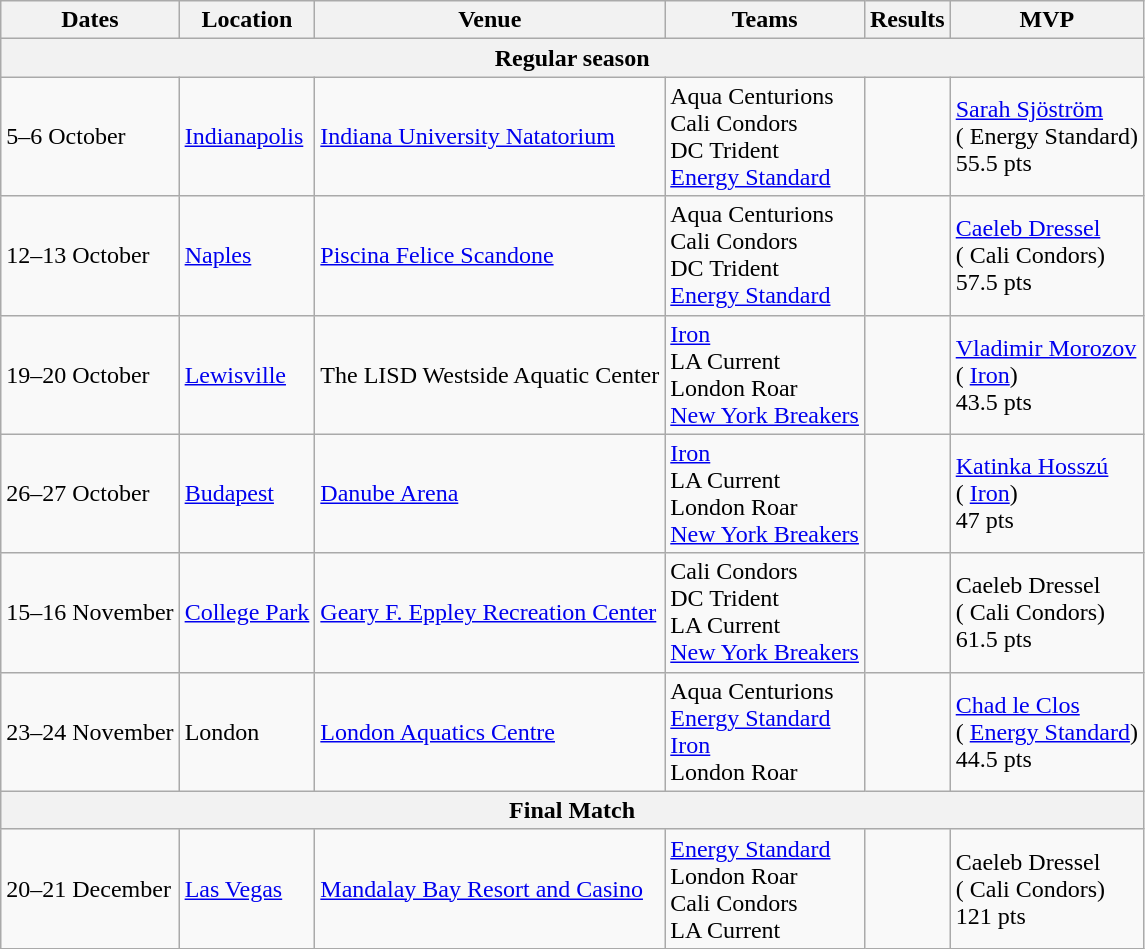<table class="wikitable">
<tr>
<th>Dates</th>
<th>Location</th>
<th>Venue</th>
<th>Teams</th>
<th>Results</th>
<th>MVP</th>
</tr>
<tr>
<th colspan=6><strong>Regular season</strong></th>
</tr>
<tr>
<td>5–6 October</td>
<td> <a href='#'>Indianapolis</a></td>
<td><a href='#'>Indiana University Natatorium</a></td>
<td> Aqua Centurions<br> Cali Condors<br> DC Trident<br> <a href='#'>Energy Standard</a></td>
<td style="text-align:center"></td>
<td valign=center> <a href='#'>Sarah Sjöström</a><br>( Energy Standard)<br>55.5 pts</td>
</tr>
<tr>
<td>12–13 October</td>
<td> <a href='#'>Naples</a></td>
<td><a href='#'>Piscina Felice Scandone</a></td>
<td> Aqua Centurions<br> Cali Condors<br> DC Trident<br> <a href='#'>Energy Standard</a></td>
<td style="text-align:center"></td>
<td valign=center> <a href='#'>Caeleb Dressel</a><br>( Cali Condors)<br>57.5 pts</td>
</tr>
<tr>
<td>19–20 October</td>
<td> <a href='#'>Lewisville</a></td>
<td>The LISD Westside Aquatic Center</td>
<td> <a href='#'>Iron</a><br> LA Current<br> London Roar<br> <a href='#'>New York Breakers</a></td>
<td style="text-align:center"></td>
<td valign=center> <a href='#'>Vladimir Morozov</a><br>( <a href='#'>Iron</a>)<br>43.5 pts</td>
</tr>
<tr>
<td>26–27 October</td>
<td> <a href='#'>Budapest</a></td>
<td><a href='#'>Danube Arena</a></td>
<td> <a href='#'>Iron</a><br> LA Current<br> London Roar<br> <a href='#'>New York Breakers</a></td>
<td style="text-align:center"></td>
<td valign=center> <a href='#'>Katinka Hosszú</a><br>( <a href='#'>Iron</a>)<br>47 pts</td>
</tr>
<tr>
<td>15–16 November</td>
<td> <a href='#'>College Park</a></td>
<td><a href='#'>Geary F. Eppley Recreation Center</a></td>
<td> Cali Condors<br> DC Trident<br> LA Current<br> <a href='#'>New York Breakers</a></td>
<td style="text-align:center"></td>
<td valign=center> Caeleb Dressel<br>( Cali Condors)<br>61.5 pts</td>
</tr>
<tr>
<td>23–24 November</td>
<td> London</td>
<td><a href='#'>London Aquatics Centre</a></td>
<td> Aqua Centurions<br> <a href='#'>Energy Standard</a><br> <a href='#'>Iron</a><br> London Roar</td>
<td style="text-align:center"></td>
<td valign=center> <a href='#'>Chad le Clos</a><br>( <a href='#'>Energy Standard</a>)<br>44.5 pts</td>
</tr>
<tr>
<th colspan=6><strong>Final Match</strong></th>
</tr>
<tr>
<td>20–21 December</td>
<td> <a href='#'>Las Vegas</a></td>
<td><a href='#'>Mandalay Bay Resort and Casino</a></td>
<td> <a href='#'>Energy Standard</a><br> London Roar<br> Cali Condors<br> LA Current</td>
<td style="text-align:center"></td>
<td valign=center> Caeleb Dressel<br>( Cali Condors)<br>121 pts</td>
</tr>
</table>
